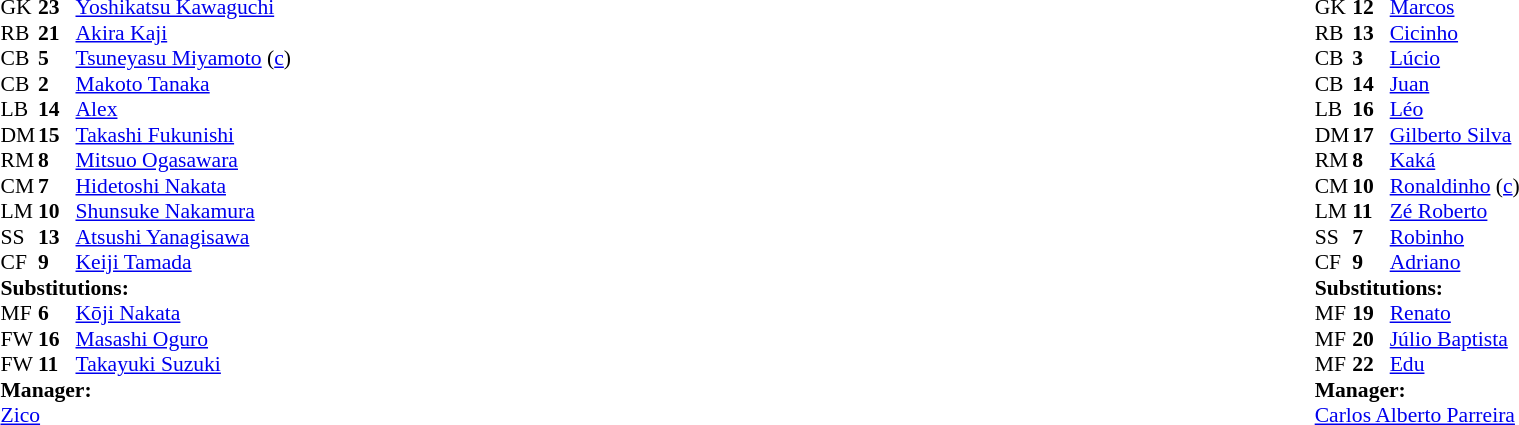<table width="100%">
<tr>
<td valign="top" width="50%"><br><table style="font-size: 90%" cellspacing="0" cellpadding="0">
<tr>
<th width="25"></th>
<th width="25"></th>
</tr>
<tr>
<td>GK</td>
<td><strong>23</strong></td>
<td><a href='#'>Yoshikatsu Kawaguchi</a></td>
</tr>
<tr>
<td>RB</td>
<td><strong>21</strong></td>
<td><a href='#'>Akira Kaji</a></td>
<td></td>
</tr>
<tr>
<td>CB</td>
<td><strong>5</strong></td>
<td><a href='#'>Tsuneyasu Miyamoto</a> (<a href='#'>c</a>)</td>
</tr>
<tr>
<td>CB</td>
<td><strong>2</strong></td>
<td><a href='#'>Makoto Tanaka</a></td>
</tr>
<tr>
<td>LB</td>
<td><strong>14</strong></td>
<td><a href='#'>Alex</a></td>
<td></td>
</tr>
<tr>
<td>DM</td>
<td><strong>15</strong></td>
<td><a href='#'>Takashi Fukunishi</a></td>
</tr>
<tr>
<td>RM</td>
<td><strong>8</strong></td>
<td><a href='#'>Mitsuo Ogasawara</a></td>
<td></td>
<td></td>
</tr>
<tr>
<td>CM</td>
<td><strong>7</strong></td>
<td><a href='#'>Hidetoshi Nakata</a></td>
</tr>
<tr>
<td>LM</td>
<td><strong>10</strong></td>
<td><a href='#'>Shunsuke Nakamura</a></td>
</tr>
<tr>
<td>SS</td>
<td><strong>13</strong></td>
<td><a href='#'>Atsushi Yanagisawa</a></td>
<td></td>
<td></td>
</tr>
<tr>
<td>CF</td>
<td><strong>9</strong></td>
<td><a href='#'>Keiji Tamada</a></td>
<td></td>
<td></td>
</tr>
<tr>
<td colspan=3><strong>Substitutions:</strong></td>
</tr>
<tr>
<td>MF</td>
<td><strong>6</strong></td>
<td><a href='#'>Kōji Nakata</a></td>
<td></td>
<td></td>
</tr>
<tr>
<td>FW</td>
<td><strong>16</strong></td>
<td><a href='#'>Masashi Oguro</a></td>
<td></td>
<td></td>
</tr>
<tr>
<td>FW</td>
<td><strong>11</strong></td>
<td><a href='#'>Takayuki Suzuki</a></td>
<td></td>
<td></td>
</tr>
<tr>
<td colspan=3><strong>Manager:</strong></td>
</tr>
<tr>
<td colspan=3> <a href='#'>Zico</a></td>
</tr>
</table>
</td>
<td valign="top" width="50%"><br><table style="font-size: 90%" cellspacing="0" cellpadding="0" align="center">
<tr>
<th width=25></th>
<th width=25></th>
</tr>
<tr>
<td>GK</td>
<td><strong>12</strong></td>
<td><a href='#'>Marcos</a></td>
</tr>
<tr>
<td>RB</td>
<td><strong>13</strong></td>
<td><a href='#'>Cicinho</a></td>
<td></td>
</tr>
<tr>
<td>CB</td>
<td><strong>3</strong></td>
<td><a href='#'>Lúcio</a></td>
</tr>
<tr>
<td>CB</td>
<td><strong>14</strong></td>
<td><a href='#'>Juan</a></td>
</tr>
<tr>
<td>LB</td>
<td><strong>16</strong></td>
<td><a href='#'>Léo</a></td>
</tr>
<tr>
<td>DM</td>
<td><strong>17</strong></td>
<td><a href='#'>Gilberto Silva</a></td>
</tr>
<tr>
<td>RM</td>
<td><strong>8</strong></td>
<td><a href='#'>Kaká</a></td>
<td></td>
<td></td>
</tr>
<tr>
<td>CM</td>
<td><strong>10</strong></td>
<td><a href='#'>Ronaldinho</a> (<a href='#'>c</a>)</td>
</tr>
<tr>
<td>LM</td>
<td><strong>11</strong></td>
<td><a href='#'>Zé Roberto</a></td>
<td></td>
<td></td>
</tr>
<tr>
<td>SS</td>
<td><strong>7</strong></td>
<td><a href='#'>Robinho</a></td>
</tr>
<tr>
<td>CF</td>
<td><strong>9</strong></td>
<td><a href='#'>Adriano</a></td>
<td></td>
<td></td>
</tr>
<tr>
<td colspan=3><strong>Substitutions:</strong></td>
</tr>
<tr>
<td>MF</td>
<td><strong>19</strong></td>
<td><a href='#'>Renato</a></td>
<td></td>
<td></td>
</tr>
<tr>
<td>MF</td>
<td><strong>20</strong></td>
<td><a href='#'>Júlio Baptista</a></td>
<td></td>
<td></td>
</tr>
<tr>
<td>MF</td>
<td><strong>22</strong></td>
<td><a href='#'>Edu</a></td>
<td></td>
<td></td>
</tr>
<tr>
<td colspan=3><strong>Manager:</strong></td>
</tr>
<tr>
<td colspan=3><a href='#'>Carlos Alberto Parreira</a></td>
</tr>
</table>
</td>
</tr>
</table>
